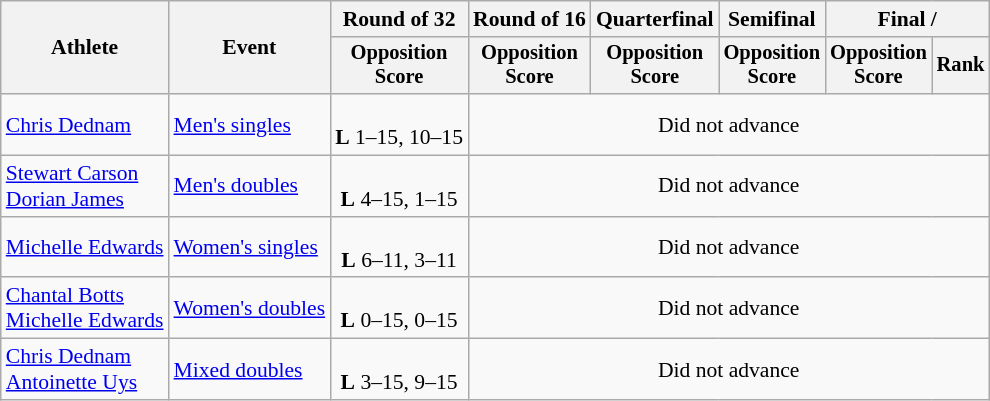<table class=wikitable style="font-size:90%">
<tr>
<th rowspan="2">Athlete</th>
<th rowspan="2">Event</th>
<th>Round of 32</th>
<th>Round of 16</th>
<th>Quarterfinal</th>
<th>Semifinal</th>
<th colspan=2>Final / </th>
</tr>
<tr style="font-size:95%">
<th>Opposition<br>Score</th>
<th>Opposition<br>Score</th>
<th>Opposition<br>Score</th>
<th>Opposition<br>Score</th>
<th>Opposition<br>Score</th>
<th>Rank</th>
</tr>
<tr align=center>
<td align=left><a href='#'>Chris Dednam</a></td>
<td align=left><a href='#'>Men's singles</a></td>
<td><br><strong>L</strong> 1–15, 10–15</td>
<td colspan=5>Did not advance</td>
</tr>
<tr align=center>
<td align=left><a href='#'>Stewart Carson</a><br><a href='#'>Dorian James</a></td>
<td align=left><a href='#'>Men's doubles</a></td>
<td><br><strong>L</strong> 4–15, 1–15</td>
<td colspan=5>Did not advance</td>
</tr>
<tr align=center>
<td align=left><a href='#'>Michelle Edwards</a></td>
<td align=left><a href='#'>Women's singles</a></td>
<td><br><strong>L</strong> 6–11, 3–11</td>
<td colspan=5>Did not advance</td>
</tr>
<tr align=center>
<td align=left><a href='#'>Chantal Botts</a><br><a href='#'>Michelle Edwards</a></td>
<td align=left><a href='#'>Women's doubles</a></td>
<td><br><strong>L</strong> 0–15, 0–15</td>
<td colspan=5>Did not advance</td>
</tr>
<tr align=center>
<td align=left><a href='#'>Chris Dednam</a><br><a href='#'>Antoinette Uys</a></td>
<td align=left><a href='#'>Mixed doubles</a></td>
<td><br><strong>L</strong> 3–15, 9–15</td>
<td colspan=5>Did not advance</td>
</tr>
</table>
